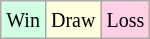<table class="wikitable">
<tr>
<td style="background-color: #d0ffe3;"><small>Win</small></td>
<td style="background-color: #ffffdd;"><small>Draw</small></td>
<td style="background-color: #ffd0e3;"><small>Loss</small></td>
</tr>
</table>
